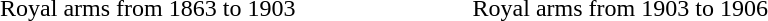<table border="0" style="margin:auto; width:50%">
<tr>
<th width=50%></th>
<th width=50%></th>
</tr>
<tr>
<td style="text-align: center">Royal arms from 1863 to 1903</td>
<td style="text-align: center">Royal arms from 1903 to 1906</td>
</tr>
</table>
